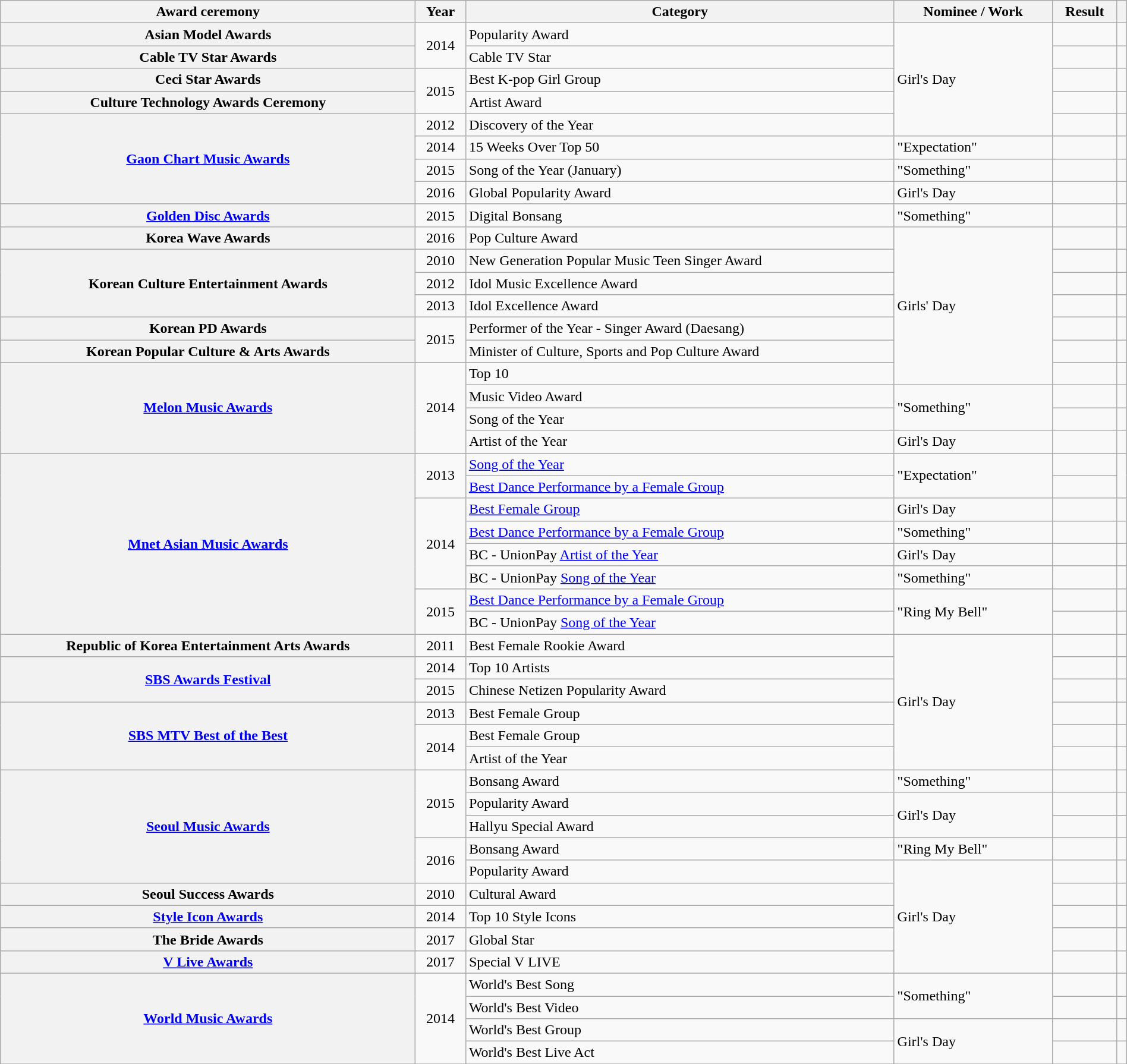<table class="sortable wikitable plainrowheaders" width="100%">
<tr>
<th scope="col">Award ceremony</th>
<th scope="col">Year</th>
<th scope="col">Category</th>
<th scope="col" width="170">Nominee / Work</th>
<th scope="col">Result</th>
<th scope="col" class="unsortable"></th>
</tr>
<tr>
<th scope="row">Asian Model Awards</th>
<td rowspan="2" style="text-align:center">2014</td>
<td>Popularity Award</td>
<td rowspan="5">Girl's Day</td>
<td></td>
<td style="text-align:center"></td>
</tr>
<tr>
<th scope="row">Cable TV Star Awards</th>
<td>Cable TV Star</td>
<td></td>
<td style="text-align:center"></td>
</tr>
<tr>
<th scope="row">Ceci Star Awards</th>
<td rowspan="2" style="text-align:center">2015</td>
<td>Best K-pop Girl Group</td>
<td></td>
<td style="text-align:center"></td>
</tr>
<tr>
<th scope="row">Culture Technology Awards Ceremony</th>
<td>Artist Award</td>
<td></td>
<td style="text-align:center"></td>
</tr>
<tr>
<th scope="row" rowspan="4"><a href='#'>Gaon Chart Music Awards</a></th>
<td style="text-align:center">2012</td>
<td>Discovery of the Year</td>
<td></td>
<td style="text-align:center"></td>
</tr>
<tr>
<td style="text-align:center">2014</td>
<td>15 Weeks Over Top 50</td>
<td>"Expectation"</td>
<td></td>
<td style="text-align:center"></td>
</tr>
<tr>
<td style="text-align:center">2015</td>
<td>Song of the Year (January)</td>
<td>"Something"</td>
<td></td>
<td style="text-align:center"></td>
</tr>
<tr>
<td style="text-align:center">2016</td>
<td>Global Popularity Award</td>
<td>Girl's Day</td>
<td></td>
<td style="text-align:center"></td>
</tr>
<tr>
<th scope="row"><a href='#'>Golden Disc Awards</a></th>
<td style="text-align:center">2015</td>
<td>Digital Bonsang</td>
<td>"Something"</td>
<td></td>
<td style="text-align:center"></td>
</tr>
<tr>
<th scope="row">Korea Wave Awards</th>
<td style="text-align:center">2016</td>
<td>Pop Culture Award</td>
<td rowspan="7">Girls' Day</td>
<td></td>
</tr>
<tr>
<th scope="row" rowspan="3">Korean Culture Entertainment Awards</th>
<td style="text-align:center">2010</td>
<td>New Generation Popular Music Teen Singer Award</td>
<td></td>
<td style="text-align:center"></td>
</tr>
<tr>
<td style="text-align:center">2012</td>
<td>Idol Music Excellence Award</td>
<td></td>
<td style="text-align:center"></td>
</tr>
<tr>
<td style="text-align:center">2013</td>
<td>Idol Excellence Award</td>
<td></td>
<td style="text-align:center"></td>
</tr>
<tr>
<th scope="row">Korean PD Awards</th>
<td rowspan="2" style="text-align:center">2015</td>
<td>Performer of the Year - Singer Award (Daesang)</td>
<td></td>
<td style="text-align:center"></td>
</tr>
<tr>
<th scope="row">Korean Popular Culture & Arts Awards</th>
<td>Minister of Culture, Sports and Pop Culture Award</td>
<td></td>
<td style="text-align:center"></td>
</tr>
<tr>
<th scope="row" rowspan="4"><a href='#'>Melon Music Awards</a></th>
<td rowspan="4" style="text-align:center">2014</td>
<td>Top 10</td>
<td></td>
<td style="text-align:center"></td>
</tr>
<tr>
<td>Music Video Award</td>
<td rowspan="2">"Something"</td>
<td></td>
<td style="text-align:center"></td>
</tr>
<tr>
<td>Song of the Year</td>
<td></td>
<td style="text-align:center"></td>
</tr>
<tr>
<td>Artist of the Year</td>
<td>Girl's Day</td>
<td></td>
<td style="text-align:center"></td>
</tr>
<tr>
<th scope="row" rowspan="8"><a href='#'>Mnet Asian Music Awards</a></th>
<td rowspan="2" style="text-align:center">2013</td>
<td><a href='#'>Song of the Year</a></td>
<td rowspan="2">"Expectation"</td>
<td></td>
<td rowspan="2" style="text-align:center"></td>
</tr>
<tr>
<td><a href='#'>Best Dance Performance by a Female Group</a></td>
<td></td>
</tr>
<tr>
<td rowspan="4" style="text-align:center">2014</td>
<td><a href='#'>Best Female Group</a></td>
<td>Girl's Day</td>
<td></td>
<td style="text-align:center"></td>
</tr>
<tr>
<td><a href='#'>Best Dance Performance by a Female Group</a></td>
<td>"Something"</td>
<td></td>
<td style="text-align:center"></td>
</tr>
<tr>
<td>BC - UnionPay <a href='#'>Artist of the Year</a></td>
<td>Girl's Day</td>
<td></td>
<td style="text-align:center"></td>
</tr>
<tr>
<td>BC - UnionPay <a href='#'>Song of the Year</a></td>
<td>"Something"</td>
<td></td>
<td style="text-align:center"></td>
</tr>
<tr>
<td rowspan="2" style="text-align:center">2015</td>
<td><a href='#'>Best Dance Performance by a Female Group</a></td>
<td rowspan="2">"Ring My Bell"</td>
<td></td>
<td style="text-align:center"></td>
</tr>
<tr>
<td>BC - UnionPay <a href='#'>Song of the Year</a></td>
<td></td>
<td style="text-align:center"></td>
</tr>
<tr>
<th scope="row">Republic of Korea Entertainment Arts Awards</th>
<td style="text-align:center">2011</td>
<td>Best Female Rookie Award</td>
<td rowspan="6">Girl's Day</td>
<td></td>
<td style="text-align:center"></td>
</tr>
<tr>
<th scope="row" rowspan="2"><a href='#'>SBS Awards Festival</a></th>
<td style="text-align:center">2014</td>
<td>Top 10 Artists</td>
<td></td>
<td style="text-align:center"></td>
</tr>
<tr>
<td style="text-align:center">2015</td>
<td>Chinese Netizen Popularity Award</td>
<td></td>
<td style="text-align:center"></td>
</tr>
<tr>
<th scope="row" rowspan="3"><a href='#'>SBS MTV Best of the Best</a></th>
<td style="text-align:center">2013</td>
<td>Best Female Group</td>
<td></td>
<td style="text-align:center"></td>
</tr>
<tr>
<td rowspan="2" style="text-align:center">2014</td>
<td>Best Female Group</td>
<td></td>
<td style="text-align:center"></td>
</tr>
<tr>
<td>Artist of the Year</td>
<td></td>
<td style="text-align:center"></td>
</tr>
<tr>
<th scope="row" rowspan="5"><a href='#'>Seoul Music Awards</a></th>
<td rowspan="3" style="text-align:center">2015</td>
<td>Bonsang Award</td>
<td>"Something"</td>
<td></td>
<td style="text-align:center"></td>
</tr>
<tr>
<td>Popularity Award</td>
<td rowspan="2">Girl's Day</td>
<td></td>
<td style="text-align:center"></td>
</tr>
<tr>
<td>Hallyu Special Award</td>
<td></td>
<td style="text-align:center"></td>
</tr>
<tr>
<td rowspan="2" style="text-align:center">2016</td>
<td>Bonsang Award</td>
<td>"Ring My Bell"</td>
<td></td>
<td style="text-align:center"></td>
</tr>
<tr>
<td>Popularity Award</td>
<td rowspan="5">Girl's Day</td>
<td></td>
<td style="text-align:center"></td>
</tr>
<tr>
<th scope="row">Seoul Success Awards</th>
<td style="text-align:center">2010</td>
<td>Cultural Award</td>
<td></td>
<td style="text-align:center"></td>
</tr>
<tr>
<th scope="row"><a href='#'>Style Icon Awards</a></th>
<td style="text-align:center">2014</td>
<td>Top 10 Style Icons</td>
<td></td>
<td style="text-align:center"></td>
</tr>
<tr>
<th scope="row">The Bride Awards</th>
<td style="text-align:center">2017</td>
<td>Global Star</td>
<td></td>
<td style="text-align:center"></td>
</tr>
<tr>
<th scope="row"><a href='#'>V Live Awards</a></th>
<td style="text-align:center">2017</td>
<td>Special V LIVE</td>
<td></td>
<td style="text-align:center"></td>
</tr>
<tr>
<th scope="row" rowspan="4"><a href='#'>World Music Awards</a></th>
<td rowspan="4" style="text-align:center">2014</td>
<td>World's Best Song</td>
<td rowspan="2">"Something"</td>
<td></td>
<td style="text-align:center"></td>
</tr>
<tr>
<td>World's Best Video</td>
<td></td>
<td style="text-align:center"></td>
</tr>
<tr>
<td>World's Best Group</td>
<td rowspan="2">Girl's Day</td>
<td></td>
<td style="text-align:center"></td>
</tr>
<tr>
<td>World's Best Live Act</td>
<td></td>
<td style="text-align:center"></td>
</tr>
<tr>
</tr>
</table>
